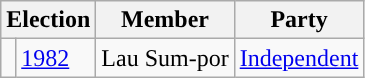<table class="wikitable">
<tr>
<th colspan="2">Election</th>
<th>Member</th>
<th>Party</th>
</tr>
<tr>
<td style="background-color: "></td>
<td><a href='#'>1982</a></td>
<td>Lau Sum-por</td>
<td><a href='#'>Independent</a></td>
</tr>
</table>
